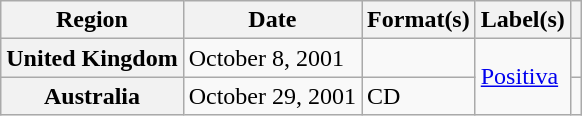<table class="wikitable plainrowheaders">
<tr>
<th>Region</th>
<th>Date</th>
<th>Format(s)</th>
<th>Label(s)</th>
<th></th>
</tr>
<tr>
<th scope="row">United Kingdom</th>
<td>October 8, 2001</td>
<td></td>
<td rowspan="2"><a href='#'>Positiva</a></td>
<td></td>
</tr>
<tr>
<th scope="row">Australia</th>
<td>October 29, 2001</td>
<td>CD</td>
<td></td>
</tr>
</table>
